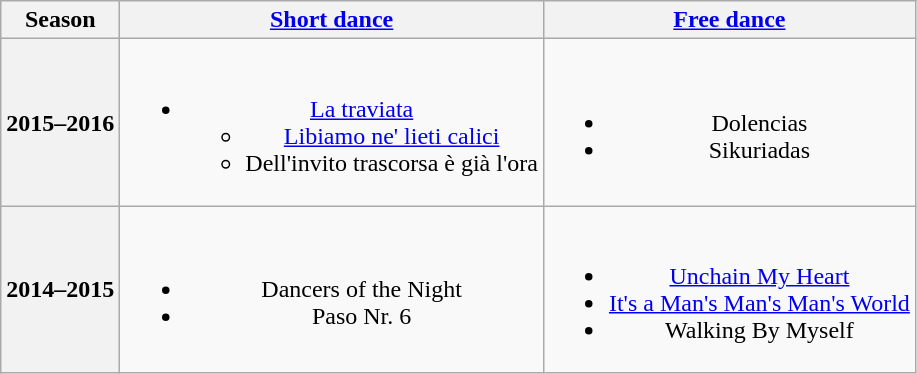<table class=wikitable style=text-align:center>
<tr>
<th>Season</th>
<th><a href='#'>Short dance</a></th>
<th><a href='#'>Free dance</a></th>
</tr>
<tr>
<th>2015–2016 <br> </th>
<td><br><ul><li><a href='#'>La traviata</a> <br><ul><li> <a href='#'>Libiamo ne' lieti calici</a></li><li> Dell'invito trascorsa è già l'ora</li></ul></li></ul></td>
<td><br><ul><li>Dolencias <br></li><li>Sikuriadas <br></li></ul></td>
</tr>
<tr>
<th>2014–2015 <br> </th>
<td><br><ul><li>Dancers of the Night <br></li><li>Paso Nr. 6 <br></li></ul></td>
<td><br><ul><li><a href='#'>Unchain My Heart</a> <br></li><li><a href='#'>It's a Man's Man's Man's World</a> <br></li><li>Walking By Myself <br></li></ul></td>
</tr>
</table>
